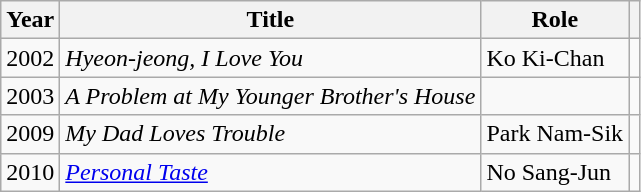<table class="wikitable sortable plainrowheaders">
<tr>
<th scope="col">Year</th>
<th scope="col">Title</th>
<th scope="col">Role</th>
<th scope="col" class="unsortable"></th>
</tr>
<tr>
<td>2002</td>
<td><em>Hyeon-jeong, I Love You</em></td>
<td>Ko Ki-Chan</td>
<td></td>
</tr>
<tr>
<td>2003</td>
<td><em>A Problem at My Younger Brother's House</em></td>
<td></td>
<td></td>
</tr>
<tr>
<td>2009</td>
<td><em>My Dad Loves Trouble</em></td>
<td>Park Nam-Sik</td>
<td></td>
</tr>
<tr>
<td>2010</td>
<td><em><a href='#'>Personal Taste</a></em></td>
<td>No Sang-Jun</td>
<td></td>
</tr>
</table>
